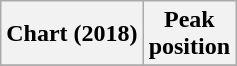<table class="wikitable sortable plainrowheaders">
<tr>
<th>Chart (2018)</th>
<th>Peak<br>position</th>
</tr>
<tr>
</tr>
</table>
